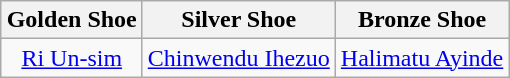<table class=wikitable style="text-align:center; margin:auto">
<tr>
<th>Golden Shoe</th>
<th>Silver Shoe</th>
<th>Bronze Shoe</th>
</tr>
<tr>
<td> <a href='#'>Ri Un-sim</a></td>
<td> <a href='#'>Chinwendu Ihezuo</a></td>
<td> <a href='#'>Halimatu Ayinde</a></td>
</tr>
</table>
